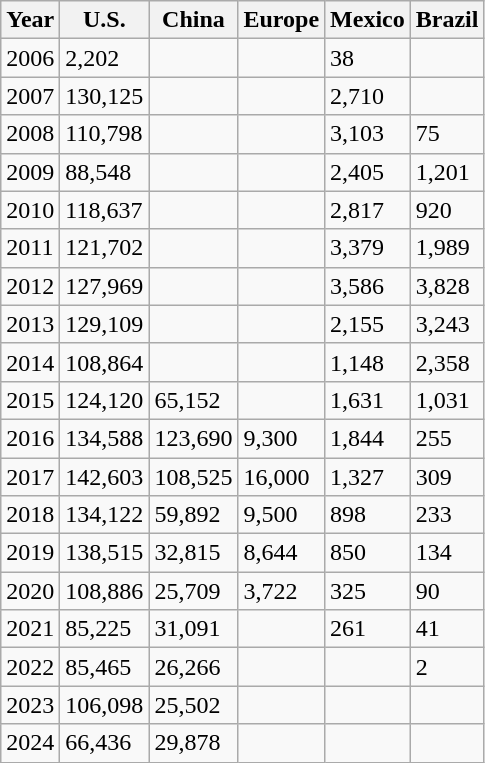<table class="wikitable">
<tr>
<th>Year</th>
<th>U.S.</th>
<th>China</th>
<th>Europe</th>
<th>Mexico</th>
<th>Brazil</th>
</tr>
<tr>
<td>2006</td>
<td>2,202</td>
<td></td>
<td></td>
<td>38</td>
<td></td>
</tr>
<tr>
<td>2007</td>
<td>130,125</td>
<td></td>
<td></td>
<td>2,710</td>
<td></td>
</tr>
<tr>
<td>2008</td>
<td>110,798</td>
<td></td>
<td></td>
<td>3,103</td>
<td>75</td>
</tr>
<tr>
<td>2009</td>
<td>88,548</td>
<td></td>
<td></td>
<td>2,405</td>
<td>1,201</td>
</tr>
<tr>
<td>2010</td>
<td>118,637</td>
<td></td>
<td></td>
<td>2,817</td>
<td>920</td>
</tr>
<tr>
<td>2011</td>
<td>121,702</td>
<td></td>
<td></td>
<td>3,379</td>
<td>1,989</td>
</tr>
<tr>
<td>2012</td>
<td>127,969</td>
<td></td>
<td></td>
<td>3,586</td>
<td>3,828</td>
</tr>
<tr>
<td>2013</td>
<td>129,109</td>
<td></td>
<td></td>
<td>2,155</td>
<td>3,243</td>
</tr>
<tr>
<td>2014</td>
<td>108,864</td>
<td></td>
<td></td>
<td>1,148</td>
<td>2,358</td>
</tr>
<tr>
<td>2015</td>
<td>124,120</td>
<td>65,152</td>
<td></td>
<td>1,631</td>
<td>1,031</td>
</tr>
<tr>
<td>2016</td>
<td>134,588</td>
<td>123,690</td>
<td>9,300</td>
<td>1,844</td>
<td>255</td>
</tr>
<tr>
<td>2017</td>
<td>142,603</td>
<td>108,525</td>
<td>16,000</td>
<td>1,327</td>
<td>309</td>
</tr>
<tr>
<td>2018</td>
<td>134,122</td>
<td>59,892</td>
<td>9,500</td>
<td>898</td>
<td>233</td>
</tr>
<tr>
<td>2019</td>
<td>138,515</td>
<td>32,815</td>
<td>8,644</td>
<td>850</td>
<td>134</td>
</tr>
<tr>
<td>2020</td>
<td>108,886</td>
<td>25,709</td>
<td>3,722</td>
<td>325</td>
<td>90</td>
</tr>
<tr>
<td>2021</td>
<td>85,225</td>
<td>31,091</td>
<td></td>
<td>261</td>
<td>41</td>
</tr>
<tr>
<td>2022</td>
<td>85,465</td>
<td>26,266</td>
<td></td>
<td></td>
<td>2</td>
</tr>
<tr>
<td>2023</td>
<td>106,098</td>
<td>25,502</td>
<td></td>
<td></td>
<td></td>
</tr>
<tr>
<td>2024</td>
<td>66,436</td>
<td>29,878</td>
<td></td>
<td></td>
</tr>
</table>
